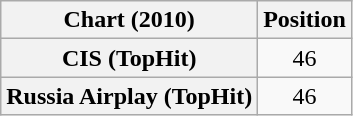<table class="wikitable sortable plainrowheaders" style="text-align:center">
<tr>
<th scope="col">Chart (2010)</th>
<th scope="col">Position</th>
</tr>
<tr>
<th scope="row">CIS (TopHit)</th>
<td>46</td>
</tr>
<tr>
<th scope="row">Russia Airplay (TopHit)</th>
<td>46</td>
</tr>
</table>
